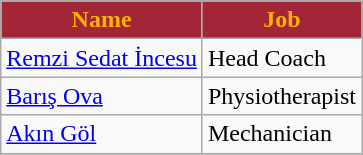<table class="wikitable">
<tr>
<th style="color:#FFB300; background:#A32638;">Name</th>
<th style="color:#FFB300; background:#A32638;">Job</th>
</tr>
<tr>
<td> <a href='#'>Remzi Sedat İncesu</a></td>
<td>Head Coach</td>
</tr>
<tr>
<td> <a href='#'>Barış Ova</a></td>
<td>Physiotherapist</td>
</tr>
<tr>
<td> <a href='#'>Akın Göl</a></td>
<td>Mechanician</td>
</tr>
<tr>
</tr>
</table>
